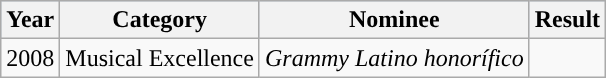<table class="wikitable">
<tr style="background:#b0c4de;">
<th>Year</th>
<th>Category</th>
<th>Nominee</th>
<th>Result</th>
</tr>
<tr>
<td>2008</td>
<td>Musical Excellence</td>
<td><em>Grammy Latino honorífico</em></td>
<td></td>
</tr>
</table>
